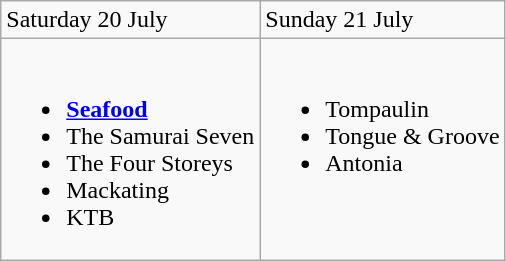<table class="wikitable">
<tr>
<td>Saturday 20 July</td>
<td>Sunday 21 July</td>
</tr>
<tr valign="top">
<td><br><ul><li><strong><a href='#'>Seafood</a></strong></li><li>The Samurai Seven</li><li>The Four Storeys</li><li>Mackating</li><li>KTB</li></ul></td>
<td><br><ul><li>Tompaulin</li><li>Tongue & Groove</li><li>Antonia</li></ul></td>
</tr>
</table>
